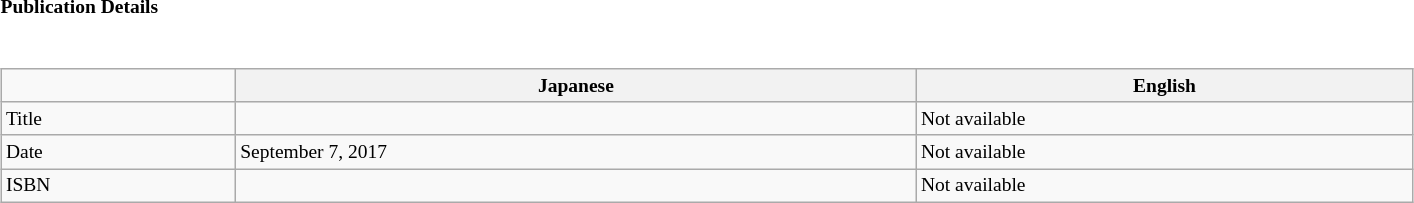<table class="collapsible collapsed" border="0" style="width:75%; font-size:small;">
<tr>
<th style="width:20em; text-align:left">Publication Details</th>
<th></th>
</tr>
<tr>
<td colspan="2"><br><table class="wikitable" style="width:100%; font-size:small;  margin-right:-1em;">
<tr>
<td></td>
<th>Japanese</th>
<th>English</th>
</tr>
<tr>
<td>Title</td>
<td> </td>
<td> Not available</td>
</tr>
<tr>
<td>Date</td>
<td> September 7, 2017</td>
<td> Not available</td>
</tr>
<tr>
<td>ISBN</td>
<td> </td>
<td> Not available</td>
</tr>
</table>
</td>
</tr>
</table>
